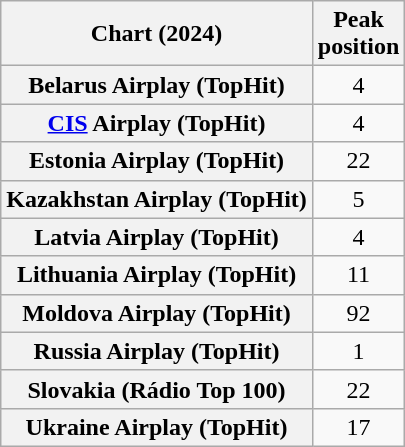<table class="wikitable plainrowheaders sortable" style="text-align:center">
<tr>
<th scope="col">Chart (2024)</th>
<th scope="col">Peak<br>position</th>
</tr>
<tr>
<th scope="row">Belarus Airplay (TopHit)</th>
<td>4</td>
</tr>
<tr>
<th scope="row"><a href='#'>CIS</a> Airplay (TopHit)</th>
<td>4</td>
</tr>
<tr>
<th scope="row">Estonia Airplay (TopHit)</th>
<td>22</td>
</tr>
<tr>
<th scope="row">Kazakhstan Airplay (TopHit)</th>
<td>5</td>
</tr>
<tr>
<th scope="row">Latvia Airplay (TopHit)</th>
<td>4</td>
</tr>
<tr>
<th scope="row">Lithuania Airplay (TopHit)</th>
<td>11</td>
</tr>
<tr>
<th scope="row">Moldova Airplay (TopHit)</th>
<td>92</td>
</tr>
<tr>
<th scope="row">Russia Airplay (TopHit)</th>
<td>1</td>
</tr>
<tr>
<th scope="row">Slovakia (Rádio Top 100)</th>
<td>22</td>
</tr>
<tr>
<th scope="row">Ukraine Airplay (TopHit)</th>
<td>17</td>
</tr>
</table>
